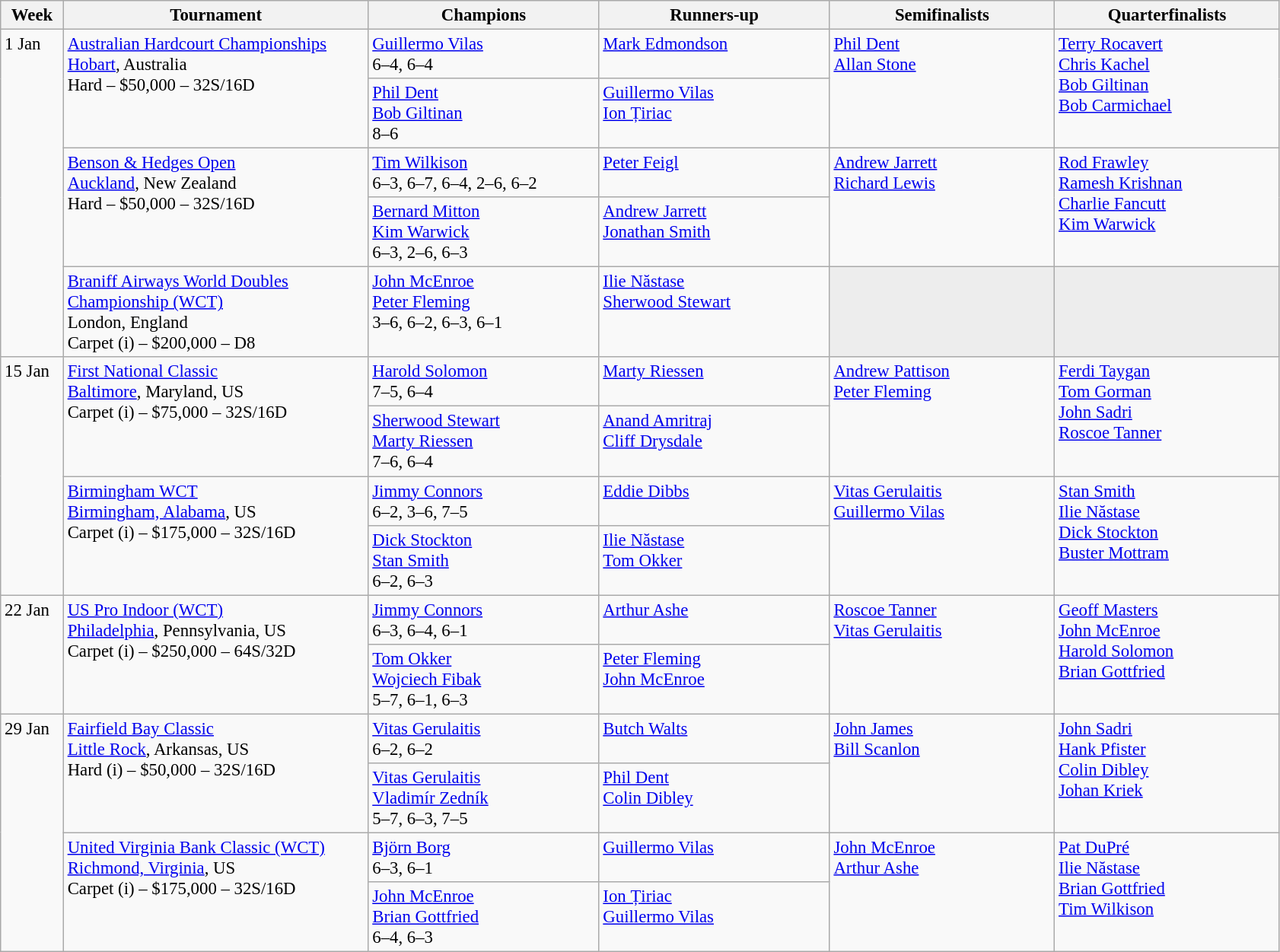<table class=wikitable style=font-size:95%>
<tr>
<th style="width:48px;">Week</th>
<th style="width:260px;">Tournament</th>
<th style="width:195px;">Champions</th>
<th style="width:195px;">Runners-up</th>
<th style="width:190px;">Semifinalists</th>
<th style="width:190px;">Quarterfinalists</th>
</tr>
<tr valign=top>
<td rowspan=5>1 Jan</td>
<td rowspan=2><a href='#'>Australian Hardcourt Championships</a> <br> <a href='#'>Hobart</a>, Australia<br> Hard – $50,000 – 32S/16D</td>
<td> <a href='#'>Guillermo Vilas</a><br>6–4, 6–4</td>
<td> <a href='#'>Mark Edmondson</a></td>
<td rowspan=2> <a href='#'>Phil Dent</a><br> <a href='#'>Allan Stone</a></td>
<td rowspan=2> <a href='#'>Terry Rocavert</a><br> <a href='#'>Chris Kachel</a><br> <a href='#'>Bob Giltinan</a><br> <a href='#'>Bob Carmichael</a></td>
</tr>
<tr valign=top>
<td> <a href='#'>Phil Dent</a><br> <a href='#'>Bob Giltinan</a><br>8–6</td>
<td> <a href='#'>Guillermo Vilas</a><br> <a href='#'>Ion Țiriac</a></td>
</tr>
<tr valign=top>
<td rowspan=2><a href='#'>Benson & Hedges Open</a><br> <a href='#'>Auckland</a>, New Zealand<br>Hard – $50,000 – 32S/16D</td>
<td> <a href='#'>Tim Wilkison</a><br>6–3, 6–7, 6–4, 2–6, 6–2</td>
<td> <a href='#'>Peter Feigl</a></td>
<td rowspan=2> <a href='#'>Andrew Jarrett</a><br> <a href='#'>Richard Lewis</a></td>
<td rowspan=2> <a href='#'>Rod Frawley</a><br> <a href='#'>Ramesh Krishnan</a><br> <a href='#'>Charlie Fancutt</a><br> <a href='#'>Kim Warwick</a></td>
</tr>
<tr valign=top>
<td> <a href='#'>Bernard Mitton</a><br> <a href='#'>Kim Warwick</a><br>6–3, 2–6, 6–3</td>
<td> <a href='#'>Andrew Jarrett</a><br> <a href='#'>Jonathan Smith</a></td>
</tr>
<tr valign=top>
<td><a href='#'>Braniff Airways World Doubles Championship (WCT)</a> <br> London, England <br> Carpet (i) – $200,000 – D8</td>
<td> <a href='#'>John McEnroe</a> <br>  <a href='#'>Peter Fleming</a> <br> 3–6, 6–2, 6–3, 6–1</td>
<td> <a href='#'>Ilie Năstase</a> <br>  <a href='#'>Sherwood Stewart</a></td>
<td style="background:#ededed;"></td>
<td style="background:#ededed;"></td>
</tr>
<tr valign=top>
<td rowspan=4>15 Jan</td>
<td rowspan=2><a href='#'>First National Classic</a> <br> <a href='#'>Baltimore</a>, Maryland, US <br> Carpet (i) – $75,000 – 32S/16D</td>
<td> <a href='#'>Harold Solomon</a> <br> 7–5, 6–4</td>
<td> <a href='#'>Marty Riessen</a></td>
<td rowspan=2> <a href='#'>Andrew Pattison</a> <br>  <a href='#'>Peter Fleming</a></td>
<td rowspan=2> <a href='#'>Ferdi Taygan</a> <br>  <a href='#'>Tom Gorman</a> <br>  <a href='#'>John Sadri</a> <br>  <a href='#'>Roscoe Tanner</a></td>
</tr>
<tr valign=top>
<td> <a href='#'>Sherwood Stewart</a> <br>  <a href='#'>Marty Riessen</a> <br> 7–6, 6–4</td>
<td> <a href='#'>Anand Amritraj</a> <br>  <a href='#'>Cliff Drysdale</a></td>
</tr>
<tr valign=top>
<td rowspan=2><a href='#'>Birmingham WCT</a> <br> <a href='#'>Birmingham, Alabama</a>, US <br> Carpet (i) – $175,000 – 32S/16D</td>
<td> <a href='#'>Jimmy Connors</a> <br> 6–2, 3–6, 7–5</td>
<td> <a href='#'>Eddie Dibbs</a></td>
<td rowspan=2> <a href='#'>Vitas Gerulaitis</a> <br>  <a href='#'>Guillermo Vilas</a></td>
<td rowspan=2> <a href='#'>Stan Smith</a> <br>  <a href='#'>Ilie Năstase</a> <br>  <a href='#'>Dick Stockton</a> <br>  <a href='#'>Buster Mottram</a></td>
</tr>
<tr valign=top>
<td> <a href='#'>Dick Stockton</a> <br>  <a href='#'>Stan Smith</a> <br> 6–2, 6–3</td>
<td> <a href='#'>Ilie Năstase</a> <br>  <a href='#'>Tom Okker</a></td>
</tr>
<tr valign=top>
<td rowspan=2>22 Jan</td>
<td rowspan=2><a href='#'>US Pro Indoor (WCT)</a> <br> <a href='#'>Philadelphia</a>, Pennsylvania, US <br> Carpet (i) – $250,000 – 64S/32D</td>
<td> <a href='#'>Jimmy Connors</a> <br> 6–3, 6–4, 6–1</td>
<td> <a href='#'>Arthur Ashe</a></td>
<td rowspan=2> <a href='#'>Roscoe Tanner</a> <br>  <a href='#'>Vitas Gerulaitis</a></td>
<td rowspan=2> <a href='#'>Geoff Masters</a> <br>  <a href='#'>John McEnroe</a> <br>  <a href='#'>Harold Solomon</a> <br>  <a href='#'>Brian Gottfried</a></td>
</tr>
<tr valign=top>
<td> <a href='#'>Tom Okker</a> <br>  <a href='#'>Wojciech Fibak</a> <br> 5–7, 6–1, 6–3</td>
<td> <a href='#'>Peter Fleming</a> <br>  <a href='#'>John McEnroe</a></td>
</tr>
<tr valign=top>
<td rowspan=4>29 Jan</td>
<td rowspan=2><a href='#'>Fairfield Bay Classic</a> <br> <a href='#'>Little Rock</a>, Arkansas, US <br> Hard (i) – $50,000 – 32S/16D</td>
<td> <a href='#'>Vitas Gerulaitis</a><br> 6–2, 6–2</td>
<td> <a href='#'>Butch Walts</a></td>
<td rowspan=2> <a href='#'>John James</a><br>  <a href='#'>Bill Scanlon</a></td>
<td rowspan=2> <a href='#'>John Sadri</a><br>  <a href='#'>Hank Pfister</a> <br> <a href='#'>Colin Dibley</a><br> <a href='#'>Johan Kriek</a></td>
</tr>
<tr valign=top>
<td> <a href='#'>Vitas Gerulaitis</a><br> <a href='#'>Vladimír Zedník</a><br> 5–7, 6–3, 7–5</td>
<td> <a href='#'>Phil Dent</a><br>  <a href='#'>Colin Dibley</a></td>
</tr>
<tr valign=top>
<td rowspan=2><a href='#'>United Virginia Bank Classic (WCT)</a> <br> <a href='#'>Richmond, Virginia</a>, US <br> Carpet (i) – $175,000 – 32S/16D</td>
<td> <a href='#'>Björn Borg</a> <br> 6–3, 6–1</td>
<td> <a href='#'>Guillermo Vilas</a></td>
<td rowspan=2> <a href='#'>John McEnroe</a> <br>  <a href='#'>Arthur Ashe</a></td>
<td rowspan=2> <a href='#'>Pat DuPré</a> <br>  <a href='#'>Ilie Năstase</a> <br>  <a href='#'>Brian Gottfried</a> <br>  <a href='#'>Tim Wilkison</a></td>
</tr>
<tr valign=top>
<td> <a href='#'>John McEnroe</a> <br>  <a href='#'>Brian Gottfried</a> <br> 6–4, 6–3</td>
<td> <a href='#'>Ion Țiriac</a> <br>  <a href='#'>Guillermo Vilas</a></td>
</tr>
</table>
